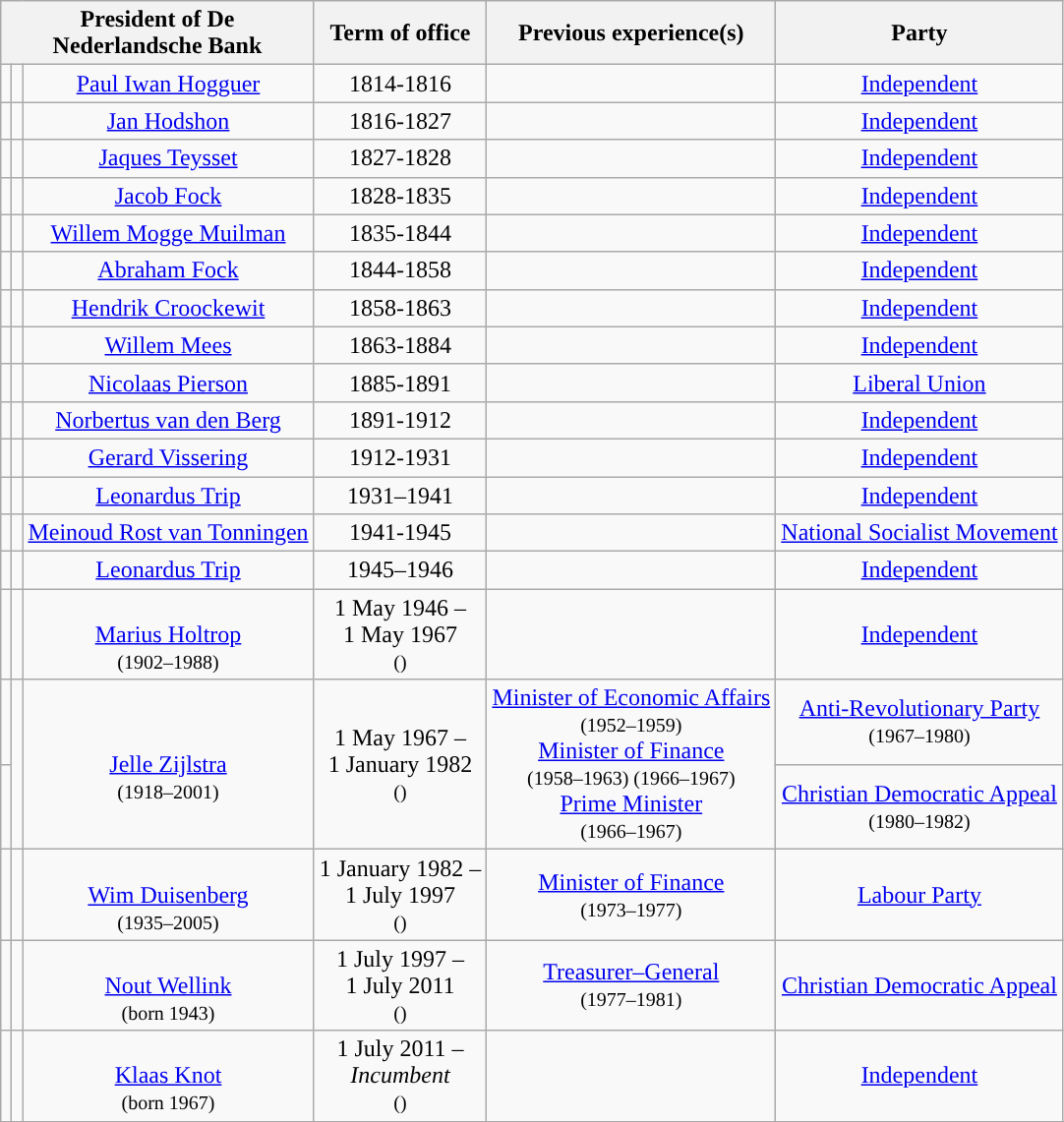<table class="wikitable" style="text-align:center">
<tr>
<th colspan=3>President of De <br> Nederlandsche Bank</th>
<th>Term of office</th>
<th>Previous experience(s)</th>
<th>Party</th>
</tr>
<tr>
<td style="background:"></td>
<td></td>
<td><a href='#'>Paul Iwan Hogguer</a></td>
<td>1814-1816</td>
<td></td>
<td><a href='#'>Independent</a></td>
</tr>
<tr>
<td style="background:"></td>
<td></td>
<td><a href='#'>Jan Hodshon</a></td>
<td>1816-1827</td>
<td></td>
<td><a href='#'>Independent</a></td>
</tr>
<tr>
<td style="background:"></td>
<td></td>
<td><a href='#'>Jaques Teysset</a></td>
<td>1827-1828</td>
<td></td>
<td><a href='#'>Independent</a></td>
</tr>
<tr>
<td style="background:"></td>
<td></td>
<td><a href='#'>Jacob Fock</a></td>
<td>1828-1835</td>
<td></td>
<td><a href='#'>Independent</a></td>
</tr>
<tr>
<td style="background:"></td>
<td></td>
<td><a href='#'>Willem Mogge Muilman</a></td>
<td>1835-1844</td>
<td></td>
<td><a href='#'>Independent</a></td>
</tr>
<tr>
<td style="background:"></td>
<td></td>
<td><a href='#'>Abraham Fock</a></td>
<td>1844-1858</td>
<td></td>
<td><a href='#'>Independent</a></td>
</tr>
<tr>
<td style="background:"></td>
<td></td>
<td><a href='#'>Hendrik Croockewit</a></td>
<td>1858-1863</td>
<td></td>
<td><a href='#'>Independent</a></td>
</tr>
<tr>
<td style="background:"></td>
<td></td>
<td><a href='#'>Willem Mees</a></td>
<td>1863-1884</td>
<td></td>
<td><a href='#'>Independent</a></td>
</tr>
<tr>
<td style="background:"></td>
<td></td>
<td><a href='#'>Nicolaas Pierson</a></td>
<td>1885-1891</td>
<td></td>
<td><a href='#'>Liberal Union</a></td>
</tr>
<tr>
<td style="background:"></td>
<td></td>
<td><a href='#'>Norbertus van den Berg</a></td>
<td>1891-1912</td>
<td></td>
<td><a href='#'>Independent</a></td>
</tr>
<tr>
<td style="background:"></td>
<td></td>
<td><a href='#'>Gerard Vissering</a></td>
<td>1912-1931</td>
<td></td>
<td><a href='#'>Independent</a></td>
</tr>
<tr>
<td style="background:"></td>
<td></td>
<td><a href='#'>Leonardus Trip</a></td>
<td>1931–1941</td>
<td></td>
<td><a href='#'>Independent</a></td>
</tr>
<tr>
<td style="background:"></td>
<td></td>
<td><a href='#'>Meinoud Rost van Tonningen</a></td>
<td>1941-1945</td>
<td></td>
<td><a href='#'>National Socialist Movement</a></td>
</tr>
<tr>
<td style="background:"></td>
<td></td>
<td><a href='#'>Leonardus Trip</a></td>
<td>1945–1946</td>
<td></td>
<td><a href='#'>Independent</a></td>
</tr>
<tr>
<td style="background:"></td>
<td></td>
<td><br> <a href='#'>Marius Holtrop</a> <br> <small>(1902–1988)</small></td>
<td>1 May 1946 – <br> 1 May 1967 <br> <small>()</small></td>
<td></td>
<td><a href='#'>Independent</a></td>
</tr>
<tr>
<td style="background:"></td>
<td rowspan=2></td>
<td rowspan=2><br> <a href='#'>Jelle Zijlstra</a> <br> <small>(1918–2001)</small></td>
<td rowspan=2>1 May 1967 – <br> 1 January 1982 <br> <small>()</small></td>
<td rowspan=2><a href='#'>Minister of Economic Affairs</a> <br> <small>(1952–1959)</small> <br> <a href='#'>Minister of Finance</a> <br> <small>(1958–1963) (1966–1967)</small> <br> <a href='#'>Prime Minister</a> <br> <small>(1966–1967)</small></td>
<td><a href='#'>Anti-Revolutionary Party</a> <br> <small>(1967–1980)</small></td>
</tr>
<tr>
<td style="background:"></td>
<td><a href='#'>Christian Democratic Appeal</a> <br> <small>(1980–1982)</small></td>
</tr>
<tr>
<td style="background:"></td>
<td></td>
<td><br> <a href='#'>Wim Duisenberg</a> <br> <small>(1935–2005)</small></td>
<td>1 January 1982 – <br> 1 July 1997 <br> <small>()</small></td>
<td><a href='#'>Minister of Finance</a> <br> <small>(1973–1977)</small></td>
<td><a href='#'>Labour Party</a></td>
</tr>
<tr>
<td style="background:"></td>
<td></td>
<td><br> <a href='#'>Nout Wellink</a> <br> <small>(born 1943)</small></td>
<td>1 July 1997 – <br> 1 July 2011 <br> <small>()</small></td>
<td><a href='#'>Treasurer–General</a> <br> <small>(1977–1981)</small></td>
<td><a href='#'>Christian Democratic Appeal</a></td>
</tr>
<tr>
<td style="background:"></td>
<td></td>
<td><br> <a href='#'>Klaas Knot</a> <br> <small>(born 1967)</small></td>
<td>1 July 2011 – <br> <em>Incumbent</em> <br> <small>()</small></td>
<td></td>
<td><a href='#'>Independent</a></td>
</tr>
<tr>
</tr>
</table>
